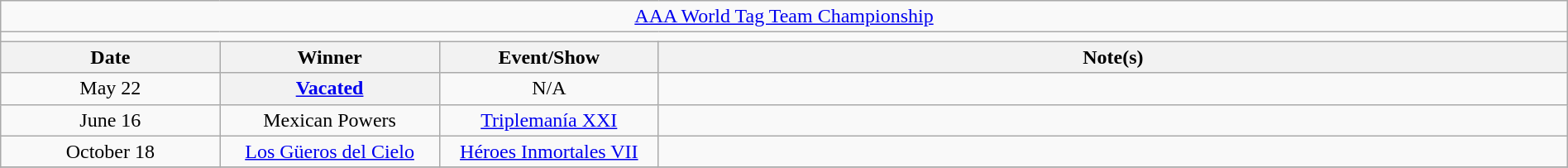<table class="wikitable" style="text-align:center; width:100%;">
<tr>
<td colspan="5"><a href='#'>AAA World Tag Team Championship</a></td>
</tr>
<tr>
<td colspan="5"><strong></strong></td>
</tr>
<tr>
<th width="14%">Date</th>
<th width="14%">Winner</th>
<th width="14%">Event/Show</th>
<th width="58%">Note(s)</th>
</tr>
<tr>
<td>May 22</td>
<th><a href='#'>Vacated</a></th>
<td>N/A</td>
<td align="left"></td>
</tr>
<tr>
<td>June 16</td>
<td>Mexican Powers<br></td>
<td><a href='#'>Triplemanía XXI</a></td>
<td align="left"></td>
</tr>
<tr>
<td>October 18</td>
<td><a href='#'>Los Güeros del Cielo</a><br></td>
<td><a href='#'>Héroes Inmortales VII</a></td>
<td align="left"></td>
</tr>
<tr>
</tr>
</table>
